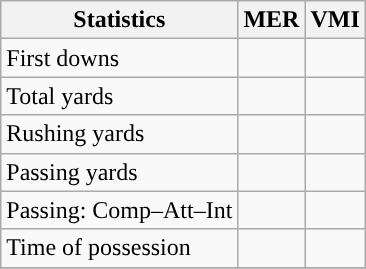<table class="wikitable" style="float: left;">
<tr>
<th>Statistics</th>
<th>MER</th>
<th>VMI</th>
</tr>
<tr>
<td>First downs</td>
<td></td>
<td></td>
</tr>
<tr>
<td>Total yards</td>
<td></td>
<td></td>
</tr>
<tr>
<td>Rushing yards</td>
<td></td>
<td></td>
</tr>
<tr>
<td>Passing yards</td>
<td></td>
<td></td>
</tr>
<tr>
<td>Passing: Comp–Att–Int</td>
<td></td>
<td></td>
</tr>
<tr>
<td>Time of possession</td>
<td></td>
<td></td>
</tr>
<tr>
</tr>
</table>
